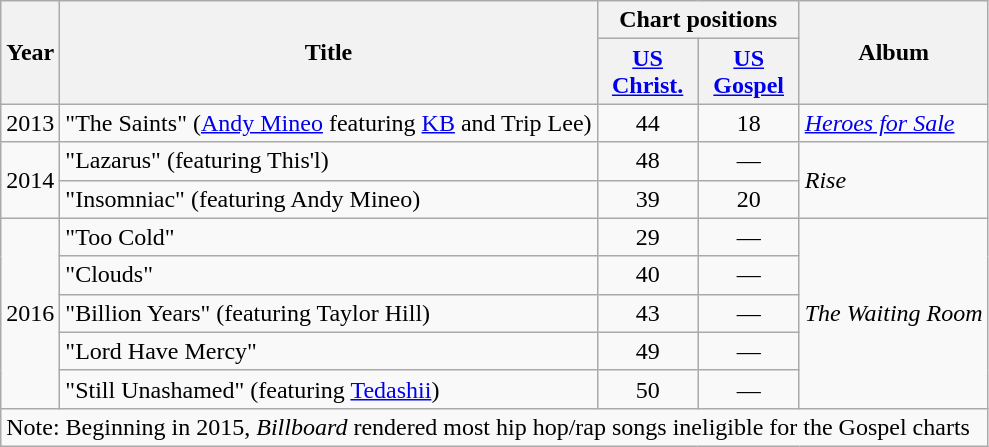<table class="wikitable">
<tr>
<th rowspan="2">Year</th>
<th rowspan="2">Title</th>
<th colspan="2">Chart positions</th>
<th rowspan="2">Album</th>
</tr>
<tr>
<th width="60"><a href='#'>US Christ.</a></th>
<th width="60"><a href='#'>US Gospel</a></th>
</tr>
<tr>
<td rowspan="1">2013</td>
<td>"The Saints" (<a href='#'>Andy Mineo</a> featuring <a href='#'>KB</a> and Trip Lee)</td>
<td align="center">44</td>
<td align="center">18</td>
<td rowspan="1"><em><a href='#'>Heroes for Sale</a></em></td>
</tr>
<tr>
<td rowspan="2">2014</td>
<td>"Lazarus" (featuring This'l)</td>
<td align="center">48</td>
<td align="center">—</td>
<td rowspan="2"><em>Rise</em></td>
</tr>
<tr>
<td>"Insomniac" (featuring Andy Mineo)</td>
<td align="center">39</td>
<td align="center">20</td>
</tr>
<tr>
<td rowspan="5">2016</td>
<td>"Too Cold"</td>
<td align="center">29</td>
<td align="center">—</td>
<td rowspan="5"><em>The Waiting Room</em></td>
</tr>
<tr>
<td>"Clouds"</td>
<td align="center">40</td>
<td align="center">—</td>
</tr>
<tr>
<td>"Billion Years" (featuring Taylor Hill)</td>
<td align="center">43</td>
<td align="center">—</td>
</tr>
<tr>
<td>"Lord Have Mercy"</td>
<td align="center">49</td>
<td align="center">—</td>
</tr>
<tr>
<td>"Still Unashamed" (featuring <a href='#'>Tedashii</a>)</td>
<td align="center">50</td>
<td align="center">—</td>
</tr>
<tr>
<td colspan="13">Note: Beginning in 2015, <em>Billboard</em> rendered most hip hop/rap songs ineligible for the Gospel charts</td>
</tr>
</table>
